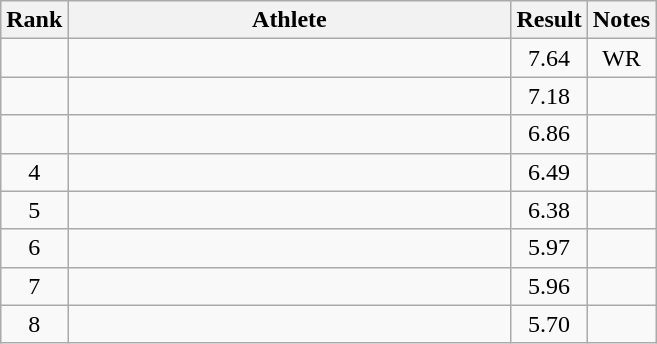<table class="wikitable" style="text-align:center">
<tr>
<th>Rank</th>
<th Style="width:18em">Athlete</th>
<th>Result</th>
<th>Notes</th>
</tr>
<tr>
<td></td>
<td style="text-align:left"></td>
<td>7.64</td>
<td>WR</td>
</tr>
<tr>
<td></td>
<td style="text-align:left"></td>
<td>7.18</td>
<td></td>
</tr>
<tr>
<td></td>
<td style="text-align:left"></td>
<td>6.86</td>
<td></td>
</tr>
<tr>
<td>4</td>
<td style="text-align:left"></td>
<td>6.49</td>
<td></td>
</tr>
<tr>
<td>5</td>
<td style="text-align:left"></td>
<td>6.38</td>
<td></td>
</tr>
<tr>
<td>6</td>
<td style="text-align:left"></td>
<td>5.97</td>
<td></td>
</tr>
<tr>
<td>7</td>
<td style="text-align:left"></td>
<td>5.96</td>
<td></td>
</tr>
<tr>
<td>8</td>
<td style="text-align:left"></td>
<td>5.70</td>
<td></td>
</tr>
</table>
